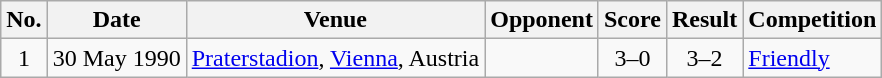<table class="wikitable sortable">
<tr>
<th scope="col">No.</th>
<th scope="col">Date</th>
<th scope="col">Venue</th>
<th scope="col">Opponent</th>
<th scope="col">Score</th>
<th scope="col">Result</th>
<th scope="col">Competition</th>
</tr>
<tr>
<td align="center">1</td>
<td>30 May 1990</td>
<td><a href='#'>Praterstadion</a>, <a href='#'>Vienna</a>, Austria</td>
<td></td>
<td align="center">3–0</td>
<td align="center">3–2</td>
<td><a href='#'>Friendly</a></td>
</tr>
</table>
